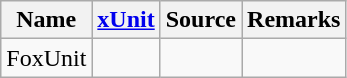<table class="wikitable sortable">
<tr>
<th>Name</th>
<th><a href='#'>xUnit</a></th>
<th>Source</th>
<th>Remarks</th>
</tr>
<tr>
<td>FoxUnit</td>
<td></td>
<td></td>
<td></td>
</tr>
</table>
